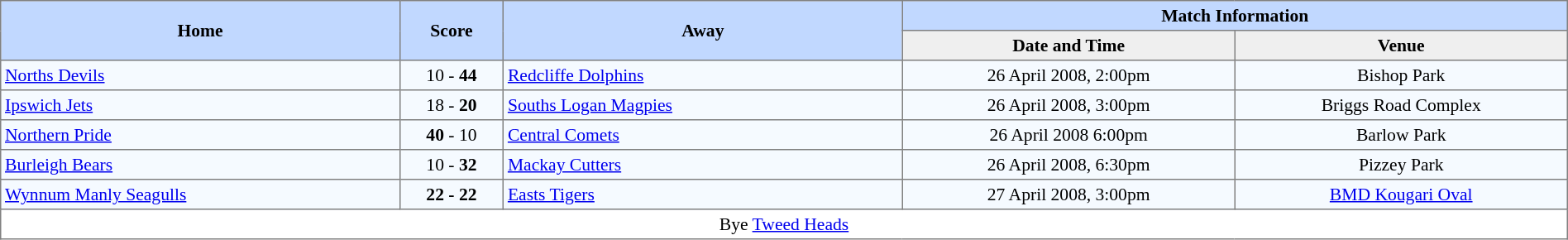<table border=1 style="border-collapse:collapse; font-size:90%; text-align:center;" cellpadding=3 cellspacing=0>
<tr bgcolor=#C1D8FF>
<th rowspan=2 width=12%>Home</th>
<th rowspan=2 width=3%>Score</th>
<th rowspan=2 width=12%>Away</th>
<th colspan=5>Match Information</th>
</tr>
<tr bgcolor=#EFEFEF>
<th width=10%>Date and Time</th>
<th width=10%>Venue</th>
</tr>
<tr bgcolor=#F5FAFF>
<td align=left> <a href='#'>Norths Devils</a></td>
<td>10 - <strong>44</strong></td>
<td align=left> <a href='#'>Redcliffe Dolphins</a></td>
<td>26 April 2008, 2:00pm</td>
<td>Bishop Park</td>
</tr>
<tr bgcolor=#F5FAFF>
<td align=left> <a href='#'>Ipswich Jets</a></td>
<td>18 - <strong>20</strong></td>
<td align=left> <a href='#'>Souths Logan Magpies</a></td>
<td>26 April 2008, 3:00pm</td>
<td>Briggs Road Complex</td>
</tr>
<tr bgcolor=#F5FAFF>
<td align=left> <a href='#'>Northern Pride</a></td>
<td><strong>40</strong> - 10</td>
<td align=left> <a href='#'>Central Comets</a></td>
<td>26 April 2008 6:00pm</td>
<td>Barlow Park</td>
</tr>
<tr bgcolor=#F5FAFF>
<td align=left> <a href='#'>Burleigh Bears</a></td>
<td>10 - <strong>32</strong></td>
<td align=left> <a href='#'>Mackay Cutters</a></td>
<td>26 April 2008, 6:30pm</td>
<td>Pizzey Park</td>
</tr>
<tr bgcolor=#F5FAFF>
<td align=left> <a href='#'>Wynnum Manly Seagulls</a></td>
<td><strong>22 - 22</strong></td>
<td align=left> <a href='#'>Easts Tigers</a></td>
<td>27 April 2008, 3:00pm</td>
<td><a href='#'>BMD Kougari Oval</a></td>
</tr>
<tr>
<td colspan=5>Bye  <a href='#'>Tweed Heads</a></td>
</tr>
</table>
